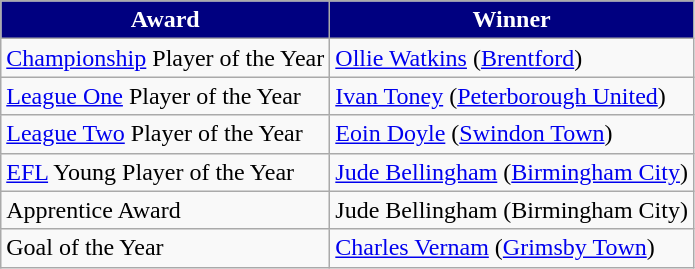<table class="wikitable">
<tr>
<th style="background-color: navy; color: white;">Award</th>
<th style="background-color: navy; color: white;">Winner</th>
</tr>
<tr>
<td><a href='#'>Championship</a> Player of the Year</td>
<td><a href='#'>Ollie Watkins</a> (<a href='#'>Brentford</a>)</td>
</tr>
<tr>
<td><a href='#'>League One</a> Player of the Year</td>
<td><a href='#'>Ivan Toney</a> (<a href='#'>Peterborough United</a>)</td>
</tr>
<tr>
<td><a href='#'>League Two</a> Player of the Year</td>
<td><a href='#'>Eoin Doyle</a> (<a href='#'>Swindon Town</a>)</td>
</tr>
<tr>
<td><a href='#'>EFL</a> Young Player of the Year</td>
<td><a href='#'>Jude Bellingham</a> (<a href='#'>Birmingham City</a>)</td>
</tr>
<tr>
<td>Apprentice Award</td>
<td>Jude Bellingham (Birmingham City)</td>
</tr>
<tr>
<td>Goal of the Year</td>
<td><a href='#'>Charles Vernam</a> (<a href='#'>Grimsby Town</a>)</td>
</tr>
</table>
